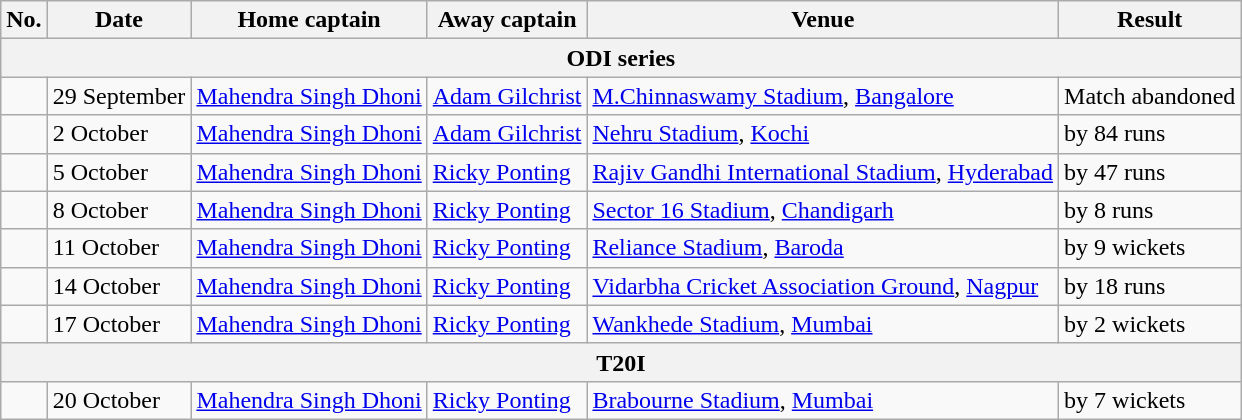<table class="wikitable">
<tr>
<th>No.</th>
<th>Date</th>
<th>Home captain</th>
<th>Away captain</th>
<th>Venue</th>
<th>Result</th>
</tr>
<tr>
<th colspan="7">ODI series</th>
</tr>
<tr>
<td></td>
<td>29 September</td>
<td><a href='#'>Mahendra Singh Dhoni</a></td>
<td><a href='#'>Adam Gilchrist</a></td>
<td><a href='#'>M.Chinnaswamy Stadium</a>, <a href='#'>Bangalore</a></td>
<td>Match abandoned</td>
</tr>
<tr>
<td></td>
<td>2 October</td>
<td><a href='#'>Mahendra Singh Dhoni</a></td>
<td><a href='#'>Adam Gilchrist</a></td>
<td><a href='#'>Nehru Stadium</a>, <a href='#'>Kochi</a></td>
<td> by 84 runs</td>
</tr>
<tr>
<td></td>
<td>5 October</td>
<td><a href='#'>Mahendra Singh Dhoni</a></td>
<td><a href='#'>Ricky Ponting</a></td>
<td><a href='#'>Rajiv Gandhi International Stadium</a>, <a href='#'>Hyderabad</a></td>
<td> by 47 runs</td>
</tr>
<tr>
<td></td>
<td>8 October</td>
<td><a href='#'>Mahendra Singh Dhoni</a></td>
<td><a href='#'>Ricky Ponting</a></td>
<td><a href='#'>Sector 16 Stadium</a>, <a href='#'>Chandigarh</a></td>
<td> by 8 runs</td>
</tr>
<tr>
<td></td>
<td>11 October</td>
<td><a href='#'>Mahendra Singh Dhoni</a></td>
<td><a href='#'>Ricky Ponting</a></td>
<td><a href='#'>Reliance Stadium</a>, <a href='#'>Baroda</a></td>
<td> by 9 wickets</td>
</tr>
<tr>
<td></td>
<td>14 October</td>
<td><a href='#'>Mahendra Singh Dhoni</a></td>
<td><a href='#'>Ricky Ponting</a></td>
<td><a href='#'>Vidarbha Cricket Association Ground</a>, <a href='#'>Nagpur</a></td>
<td> by 18 runs</td>
</tr>
<tr>
<td></td>
<td>17 October</td>
<td><a href='#'>Mahendra Singh Dhoni</a></td>
<td><a href='#'>Ricky Ponting</a></td>
<td><a href='#'>Wankhede Stadium</a>, <a href='#'>Mumbai</a></td>
<td> by 2 wickets</td>
</tr>
<tr>
<th colspan="7">T20I</th>
</tr>
<tr>
<td></td>
<td>20 October</td>
<td><a href='#'>Mahendra Singh Dhoni</a></td>
<td><a href='#'>Ricky Ponting</a></td>
<td><a href='#'>Brabourne Stadium</a>, <a href='#'>Mumbai</a></td>
<td> by 7 wickets</td>
</tr>
</table>
